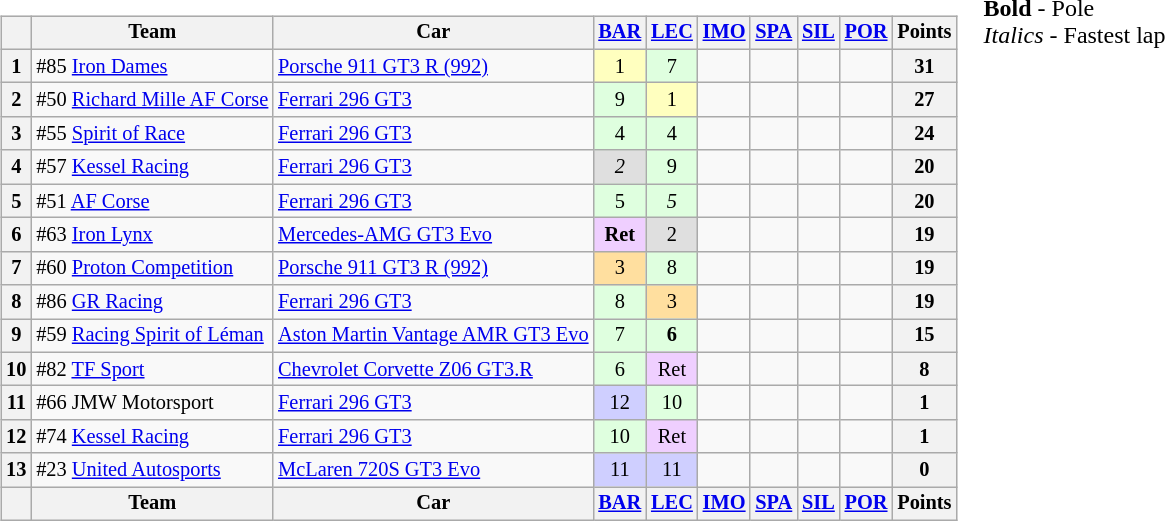<table>
<tr>
<td></td>
<td valign="top"><br><table class="wikitable" style="font-size:85%; text-align:center;">
<tr>
<th></th>
<th>Team</th>
<th>Car</th>
<th><a href='#'>BAR</a><br></th>
<th><a href='#'>LEC</a><br></th>
<th><a href='#'>IMO</a><br></th>
<th><a href='#'>SPA</a><br></th>
<th><a href='#'>SIL</a><br></th>
<th><a href='#'>POR</a><br></th>
<th>Points</th>
</tr>
<tr>
<th>1</th>
<td align="left"> #85 <a href='#'>Iron Dames</a></td>
<td align="left"><a href='#'>Porsche 911 GT3 R (992)</a></td>
<td style="background:#ffffbf;">1</td>
<td style="background:#dfffdf;">7</td>
<td></td>
<td></td>
<td></td>
<td></td>
<th>31</th>
</tr>
<tr>
<th>2</th>
<td align="left"> #50 <a href='#'>Richard Mille AF Corse</a></td>
<td align="left"><a href='#'>Ferrari 296 GT3</a></td>
<td style="background:#dfffdf;">9</td>
<td style="background:#ffffbf;">1</td>
<td></td>
<td></td>
<td></td>
<td></td>
<th>27</th>
</tr>
<tr>
<th>3</th>
<td align="left"> #55 <a href='#'>Spirit of Race</a></td>
<td align="left"><a href='#'>Ferrari 296 GT3</a></td>
<td style="background:#dfffdf;">4</td>
<td style="background:#dfffdf;">4</td>
<td></td>
<td></td>
<td></td>
<td></td>
<th>24</th>
</tr>
<tr>
<th>4</th>
<td align="left"> #57 <a href='#'>Kessel Racing</a></td>
<td align="left"><a href='#'>Ferrari 296 GT3</a></td>
<td style="background:#dfdfdf;"><em>2</em></td>
<td style="background:#dfffdf;">9</td>
<td></td>
<td></td>
<td></td>
<td></td>
<th>20</th>
</tr>
<tr>
<th>5</th>
<td align="left"> #51 <a href='#'>AF Corse</a></td>
<td align="left"><a href='#'>Ferrari 296 GT3</a></td>
<td style="background:#dfffdf;">5</td>
<td style="background:#dfffdf;"><em>5</em></td>
<td></td>
<td></td>
<td></td>
<td></td>
<th>20</th>
</tr>
<tr>
<th>6</th>
<td align="left"> #63 <a href='#'>Iron Lynx</a></td>
<td align="left"><a href='#'>Mercedes-AMG GT3 Evo</a></td>
<td style="background:#efcfff;"><strong>Ret</strong></td>
<td style="background:#dfdfdf;">2</td>
<td></td>
<td></td>
<td></td>
<td></td>
<th>19</th>
</tr>
<tr>
<th>7</th>
<td align="left"> #60 <a href='#'>Proton Competition</a></td>
<td align="left"><a href='#'>Porsche 911 GT3 R (992)</a></td>
<td style="background:#ffdf9f;">3</td>
<td style="background:#dfffdf;">8</td>
<td></td>
<td></td>
<td></td>
<td></td>
<th>19</th>
</tr>
<tr>
<th>8</th>
<td align="left"> #86 <a href='#'>GR Racing</a></td>
<td align="left"><a href='#'>Ferrari 296 GT3</a></td>
<td style="background:#dfffdf;">8</td>
<td style="background:#ffdf9f;">3</td>
<td></td>
<td></td>
<td></td>
<td></td>
<th>19</th>
</tr>
<tr>
<th>9</th>
<td align="left"> #59 <a href='#'>Racing Spirit of Léman</a></td>
<td align="left"><a href='#'>Aston Martin Vantage AMR GT3 Evo</a></td>
<td style="background:#dfffdf;">7</td>
<td style="background:#dfffdf;"><strong>6</strong></td>
<td></td>
<td></td>
<td></td>
<td></td>
<th>15</th>
</tr>
<tr>
<th>10</th>
<td align="left"> #82 <a href='#'>TF Sport</a></td>
<td align="left"><a href='#'>Chevrolet Corvette Z06 GT3.R</a></td>
<td style="background:#dfffdf;">6</td>
<td style="background:#efcfff;">Ret</td>
<td></td>
<td></td>
<td></td>
<td></td>
<th>8</th>
</tr>
<tr>
<th>11</th>
<td align="left"> #66 JMW Motorsport</td>
<td align="left"><a href='#'>Ferrari 296 GT3</a></td>
<td style="background:#cfcfff;">12</td>
<td style="background:#dfffdf;">10</td>
<td></td>
<td></td>
<td></td>
<td></td>
<th>1</th>
</tr>
<tr>
<th>12</th>
<td align="left"> #74 <a href='#'>Kessel Racing</a></td>
<td align="left"><a href='#'>Ferrari 296 GT3</a></td>
<td style="background:#dfffdf;">10</td>
<td style="background:#efcfff;">Ret</td>
<td></td>
<td></td>
<td></td>
<td></td>
<th>1</th>
</tr>
<tr>
<th>13</th>
<td align="left"> #23 <a href='#'>United Autosports</a></td>
<td align="left"><a href='#'>McLaren 720S GT3 Evo</a></td>
<td style="background:#cfcfff;">11</td>
<td style="background:#cfcfff;">11</td>
<td></td>
<td></td>
<td></td>
<td></td>
<th>0</th>
</tr>
<tr>
<th></th>
<th>Team</th>
<th>Car</th>
<th><a href='#'>BAR</a><br></th>
<th><a href='#'>LEC</a><br></th>
<th><a href='#'>IMO</a><br></th>
<th><a href='#'>SPA</a><br></th>
<th><a href='#'>SIL</a><br></th>
<th><a href='#'>POR</a><br></th>
<th>Points</th>
</tr>
</table>
</td>
<td valign="top"><br><span><strong>Bold</strong> - Pole</span><br><span><em>Italics</em> - Fastest lap</span></td>
</tr>
</table>
